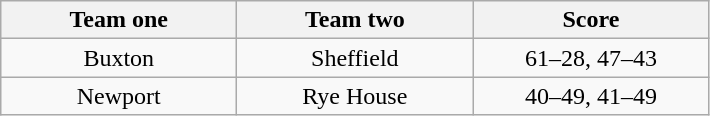<table class="wikitable" style="text-align: center">
<tr>
<th width=150>Team one</th>
<th width=150>Team two</th>
<th width=150>Score</th>
</tr>
<tr>
<td>Buxton</td>
<td>Sheffield</td>
<td>61–28, 47–43</td>
</tr>
<tr>
<td>Newport</td>
<td>Rye House</td>
<td>40–49, 41–49</td>
</tr>
</table>
